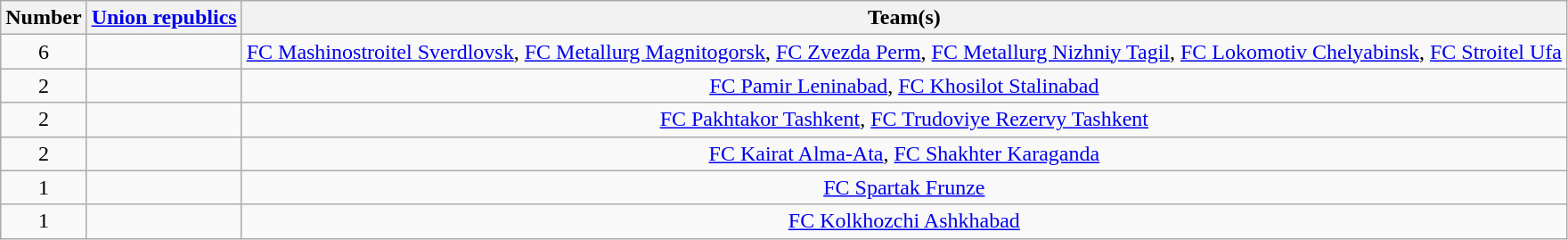<table class="wikitable" style="text-align:center">
<tr>
<th>Number</th>
<th><a href='#'>Union republics</a></th>
<th>Team(s)</th>
</tr>
<tr>
<td rowspan="1">6</td>
<td align="left"></td>
<td><a href='#'>FC Mashinostroitel Sverdlovsk</a>, <a href='#'>FC Metallurg Magnitogorsk</a>, <a href='#'>FC Zvezda Perm</a>, <a href='#'>FC Metallurg Nizhniy Tagil</a>, <a href='#'>FC Lokomotiv Chelyabinsk</a>, <a href='#'>FC Stroitel Ufa</a></td>
</tr>
<tr>
<td rowspan="1">2</td>
<td align="left"></td>
<td><a href='#'>FC Pamir Leninabad</a>, <a href='#'>FC Khosilot Stalinabad</a></td>
</tr>
<tr>
<td rowspan="1">2</td>
<td align="left"></td>
<td><a href='#'>FC Pakhtakor Tashkent</a>, <a href='#'>FC Trudoviye Rezervy Tashkent</a></td>
</tr>
<tr>
<td rowspan="1">2</td>
<td align="left"></td>
<td><a href='#'>FC Kairat Alma-Ata</a>, <a href='#'>FC Shakhter Karaganda</a></td>
</tr>
<tr>
<td rowspan="1">1</td>
<td align="left"></td>
<td><a href='#'>FC Spartak Frunze</a></td>
</tr>
<tr>
<td rowspan="1">1</td>
<td align="left"></td>
<td><a href='#'>FC Kolkhozchi Ashkhabad</a></td>
</tr>
</table>
